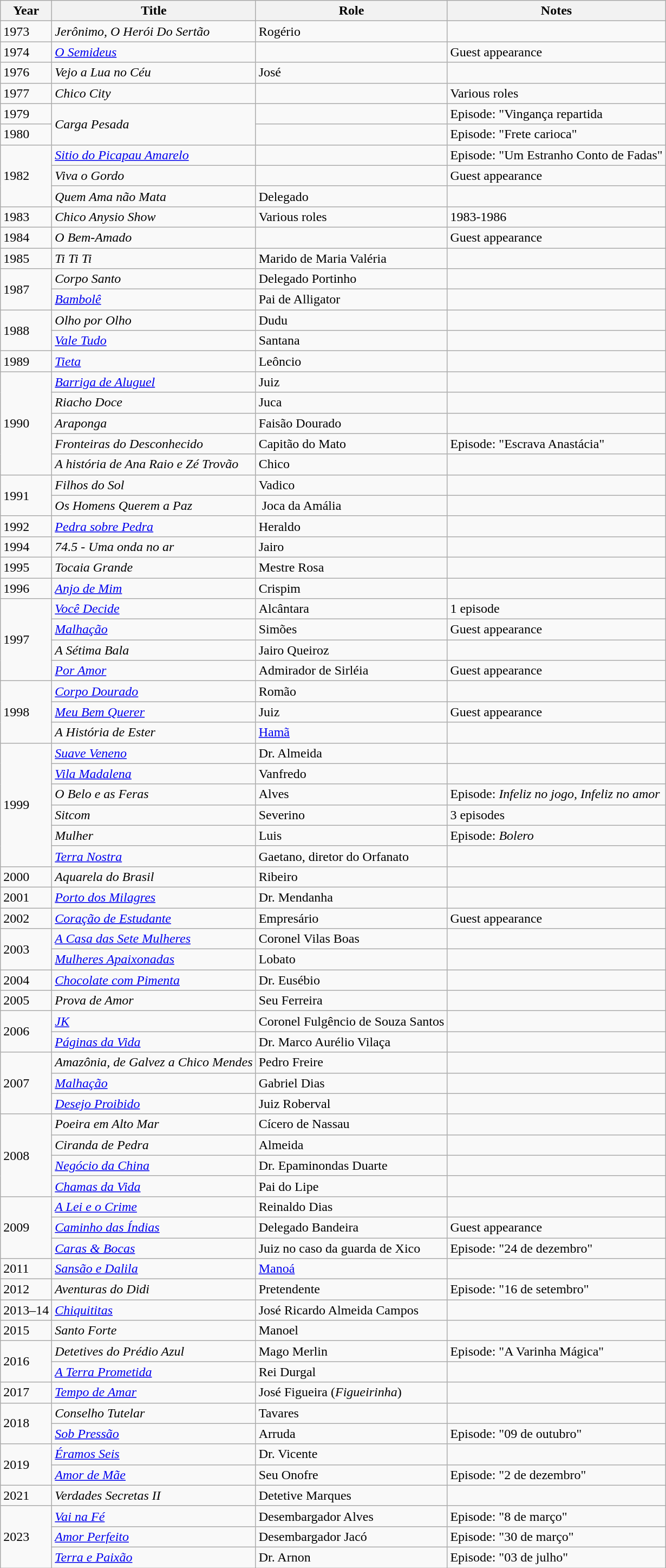<table class="wikitable">
<tr>
<th>Year</th>
<th>Title</th>
<th>Role</th>
<th>Notes</th>
</tr>
<tr>
<td>1973</td>
<td><em>Jerônimo, O Herói Do Sertão</em></td>
<td>Rogério</td>
<td></td>
</tr>
<tr>
<td>1974</td>
<td><em><a href='#'>O Semideus</a></em></td>
<td></td>
<td>Guest appearance</td>
</tr>
<tr>
<td>1976</td>
<td><em>Vejo a Lua no Céu</em></td>
<td>José</td>
<td></td>
</tr>
<tr>
<td>1977</td>
<td><em>Chico City</em></td>
<td></td>
<td>Various roles</td>
</tr>
<tr>
<td>1979</td>
<td rowspan="2"><em>Carga Pesada</em></td>
<td></td>
<td>Episode: "Vingança repartida</td>
</tr>
<tr>
<td>1980</td>
<td></td>
<td>Episode: "Frete carioca"</td>
</tr>
<tr>
<td rowspan="3">1982</td>
<td><em><a href='#'>Sitio do Picapau Amarelo</a></em></td>
<td></td>
<td>Episode: "Um Estranho Conto de Fadas"</td>
</tr>
<tr>
<td><em>Viva o Gordo</em></td>
<td></td>
<td>Guest appearance</td>
</tr>
<tr>
<td><em>Quem Ama não Mata</em></td>
<td>Delegado</td>
<td></td>
</tr>
<tr>
<td>1983</td>
<td><em>Chico Anysio Show</em></td>
<td>Various roles</td>
<td>1983-1986</td>
</tr>
<tr>
<td>1984</td>
<td><em>O Bem-Amado</em></td>
<td></td>
<td>Guest appearance</td>
</tr>
<tr>
<td>1985</td>
<td><em>Ti Ti Ti</em></td>
<td>Marido de Maria Valéria</td>
<td></td>
</tr>
<tr>
<td rowspan="2">1987</td>
<td><em>Corpo Santo</em></td>
<td>Delegado Portinho</td>
<td></td>
</tr>
<tr>
<td><em><a href='#'>Bambolê</a></em></td>
<td>Pai de Alligator</td>
<td></td>
</tr>
<tr>
<td rowspan="2">1988</td>
<td><em>Olho por Olho</em></td>
<td>Dudu</td>
<td></td>
</tr>
<tr>
<td><em><a href='#'>Vale Tudo</a></em></td>
<td>Santana</td>
<td></td>
</tr>
<tr>
<td>1989</td>
<td><em><a href='#'>Tieta</a></em></td>
<td>Leôncio</td>
<td></td>
</tr>
<tr>
<td rowspan="5">1990</td>
<td><em><a href='#'>Barriga de Aluguel</a></em></td>
<td>Juiz</td>
<td></td>
</tr>
<tr>
<td><em>Riacho Doce</em></td>
<td>Juca</td>
<td></td>
</tr>
<tr>
<td><em>Araponga</em></td>
<td>Faisão Dourado</td>
<td></td>
</tr>
<tr>
<td><em>Fronteiras do Desconhecido</em></td>
<td>Capitão do Mato</td>
<td>Episode: "Escrava Anastácia"</td>
</tr>
<tr>
<td><em>A história de Ana Raio e Zé Trovão</em></td>
<td>Chico</td>
<td></td>
</tr>
<tr>
<td rowspan="2">1991</td>
<td><em>Filhos do Sol</em></td>
<td>Vadico</td>
<td></td>
</tr>
<tr>
<td><em>Os Homens Querem a Paz</em></td>
<td> Joca da Amália</td>
<td></td>
</tr>
<tr>
<td>1992</td>
<td><em><a href='#'>Pedra sobre Pedra</a></em></td>
<td>Heraldo</td>
<td></td>
</tr>
<tr>
<td>1994</td>
<td><em>74.5 - Uma onda no ar</em></td>
<td>Jairo</td>
<td></td>
</tr>
<tr>
<td>1995</td>
<td><em>Tocaia Grande</em></td>
<td>Mestre Rosa</td>
<td></td>
</tr>
<tr>
<td>1996</td>
<td><em><a href='#'>Anjo de Mim</a></em></td>
<td>Crispim</td>
<td></td>
</tr>
<tr>
<td rowspan="4">1997</td>
<td><em><a href='#'>Você Decide</a></em></td>
<td>Alcântara</td>
<td>1 episode</td>
</tr>
<tr>
<td><em><a href='#'>Malhação</a></em></td>
<td>Simões</td>
<td>Guest appearance</td>
</tr>
<tr>
<td><em>A Sétima Bala</em></td>
<td>Jairo Queiroz</td>
<td></td>
</tr>
<tr>
<td><em><a href='#'>Por Amor</a></em></td>
<td>Admirador de Sirléia</td>
<td>Guest appearance</td>
</tr>
<tr>
<td rowspan="3">1998</td>
<td><em><a href='#'>Corpo Dourado</a></em></td>
<td>Romão</td>
<td></td>
</tr>
<tr>
<td><em><a href='#'>Meu Bem Querer</a></em></td>
<td>Juiz</td>
<td>Guest appearance</td>
</tr>
<tr>
<td><em>A História de Ester</em></td>
<td><a href='#'>Hamã</a></td>
<td></td>
</tr>
<tr>
<td rowspan="6">1999</td>
<td><em><a href='#'>Suave Veneno</a></em></td>
<td>Dr. Almeida</td>
<td></td>
</tr>
<tr>
<td><em><a href='#'>Vila Madalena</a></em></td>
<td>Vanfredo</td>
<td></td>
</tr>
<tr>
<td><em>O Belo e as Feras</em></td>
<td>Alves</td>
<td>Episode: <em>Infeliz no jogo, Infeliz no amor</em></td>
</tr>
<tr>
<td><em>Sitcom</em></td>
<td>Severino</td>
<td>3 episodes</td>
</tr>
<tr>
<td><em>Mulher</em></td>
<td>Luis</td>
<td>Episode: <em>Bolero</em></td>
</tr>
<tr>
<td><em><a href='#'>Terra Nostra</a></em></td>
<td>Gaetano, diretor do Orfanato</td>
<td></td>
</tr>
<tr>
<td>2000</td>
<td><em>Aquarela do Brasil</em></td>
<td>Ribeiro</td>
<td></td>
</tr>
<tr>
<td>2001</td>
<td><em><a href='#'>Porto dos Milagres</a></em></td>
<td>Dr. Mendanha</td>
<td></td>
</tr>
<tr>
<td>2002</td>
<td><em><a href='#'>Coração de Estudante</a></em></td>
<td>Empresário</td>
<td>Guest appearance</td>
</tr>
<tr>
<td rowspan="2">2003</td>
<td><em><a href='#'>A Casa das Sete Mulheres</a></em></td>
<td>Coronel Vilas Boas</td>
<td></td>
</tr>
<tr>
<td><em><a href='#'>Mulheres Apaixonadas</a></em></td>
<td>Lobato</td>
<td></td>
</tr>
<tr>
<td>2004</td>
<td><em><a href='#'>Chocolate com Pimenta</a></em></td>
<td>Dr. Eusébio</td>
<td></td>
</tr>
<tr>
<td>2005</td>
<td><em>Prova de Amor</em></td>
<td>Seu Ferreira</td>
<td></td>
</tr>
<tr>
<td rowspan="2">2006</td>
<td><em><a href='#'>JK</a></em></td>
<td>Coronel Fulgêncio de Souza Santos</td>
<td></td>
</tr>
<tr>
<td><em><a href='#'>Páginas da Vida</a></em></td>
<td>Dr. Marco Aurélio Vilaça</td>
<td></td>
</tr>
<tr>
<td rowspan="3">2007</td>
<td><em>Amazônia, de Galvez a Chico Mendes</em></td>
<td>Pedro Freire</td>
<td></td>
</tr>
<tr>
<td><em><a href='#'>Malhação</a></em></td>
<td>Gabriel Dias</td>
<td></td>
</tr>
<tr>
<td><em><a href='#'>Desejo Proibido</a></em></td>
<td>Juiz Roberval</td>
<td></td>
</tr>
<tr>
<td rowspan="4">2008</td>
<td><em>Poeira em Alto Mar</em></td>
<td>Cícero de Nassau</td>
<td></td>
</tr>
<tr>
<td><em>Ciranda de Pedra</em></td>
<td>Almeida</td>
<td></td>
</tr>
<tr>
<td><em><a href='#'>Negócio da China</a></em></td>
<td>Dr. Epaminondas Duarte</td>
<td></td>
</tr>
<tr>
<td><em><a href='#'>Chamas da Vida</a></em></td>
<td>Pai do Lipe</td>
<td></td>
</tr>
<tr>
<td rowspan="3">2009</td>
<td><em><a href='#'>A Lei e o Crime</a></em></td>
<td>Reinaldo Dias</td>
<td></td>
</tr>
<tr>
<td><em><a href='#'>Caminho das Índias</a></em></td>
<td>Delegado Bandeira</td>
<td>Guest appearance</td>
</tr>
<tr>
<td><em><a href='#'>Caras & Bocas</a></em></td>
<td>Juiz no caso da guarda de Xico</td>
<td>Episode: "24 de dezembro"</td>
</tr>
<tr>
<td>2011</td>
<td><em><a href='#'>Sansão e Dalila</a></em></td>
<td><a href='#'>Manoá</a></td>
<td></td>
</tr>
<tr>
<td>2012</td>
<td><em>Aventuras do Didi</em></td>
<td>Pretendente</td>
<td>Episode: "16 de setembro"</td>
</tr>
<tr>
<td>2013–14</td>
<td><em><a href='#'>Chiquititas</a></em></td>
<td>José Ricardo Almeida Campos</td>
<td></td>
</tr>
<tr>
<td>2015</td>
<td><em>Santo Forte</em></td>
<td>Manoel</td>
<td></td>
</tr>
<tr>
<td rowspan="2">2016</td>
<td><em>Detetives do Prédio Azul</em></td>
<td>Mago Merlin</td>
<td>Episode: "A Varinha Mágica"</td>
</tr>
<tr>
<td><em><a href='#'>A Terra Prometida</a></em></td>
<td>Rei Durgal</td>
<td></td>
</tr>
<tr>
<td>2017</td>
<td><em><a href='#'>Tempo de Amar</a></em></td>
<td>José Figueira (<em>Figueirinha</em>)</td>
<td></td>
</tr>
<tr>
<td rowspan="2">2018</td>
<td><em>Conselho Tutelar</em></td>
<td>Tavares</td>
<td></td>
</tr>
<tr>
<td><em><a href='#'>Sob Pressão</a></em></td>
<td>Arruda</td>
<td>Episode: "09 de outubro"</td>
</tr>
<tr>
<td rowspan="2">2019</td>
<td><em><a href='#'>Éramos Seis</a></em></td>
<td>Dr. Vicente</td>
<td></td>
</tr>
<tr>
<td><em><a href='#'>Amor de Mãe</a></em></td>
<td>Seu Onofre</td>
<td>Episode: "2 de dezembro"</td>
</tr>
<tr>
<td>2021</td>
<td><em>Verdades Secretas II</em></td>
<td>Detetive Marques</td>
<td></td>
</tr>
<tr>
<td rowspan="3">2023</td>
<td><em><a href='#'>Vai na Fé</a></em></td>
<td>Desembargador  Alves</td>
<td>Episode: "8 de março"</td>
</tr>
<tr>
<td><em><a href='#'>Amor Perfeito</a></em></td>
<td>Desembargador Jacó</td>
<td>Episode: "30 de março"</td>
</tr>
<tr>
<td><em><a href='#'>Terra e Paixão</a></em></td>
<td>Dr. Arnon</td>
<td>Episode: "03 de julho"</td>
</tr>
</table>
